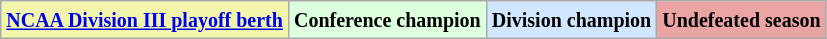<table class="wikitable" style="text-align:center">
<tr>
<td bgcolor="#F2F5AC"><small><strong><a href='#'>NCAA Division III playoff berth</a></strong></small></td>
<td bgcolor="#DDFFDD"><small><strong>Conference champion</strong></small></td>
<td bgcolor="#D0E7FF"><small><strong>Division champion</strong></small></td>
<td bgcolor="#EBA4A4"><small><strong>Undefeated season</strong></small></td>
</tr>
</table>
